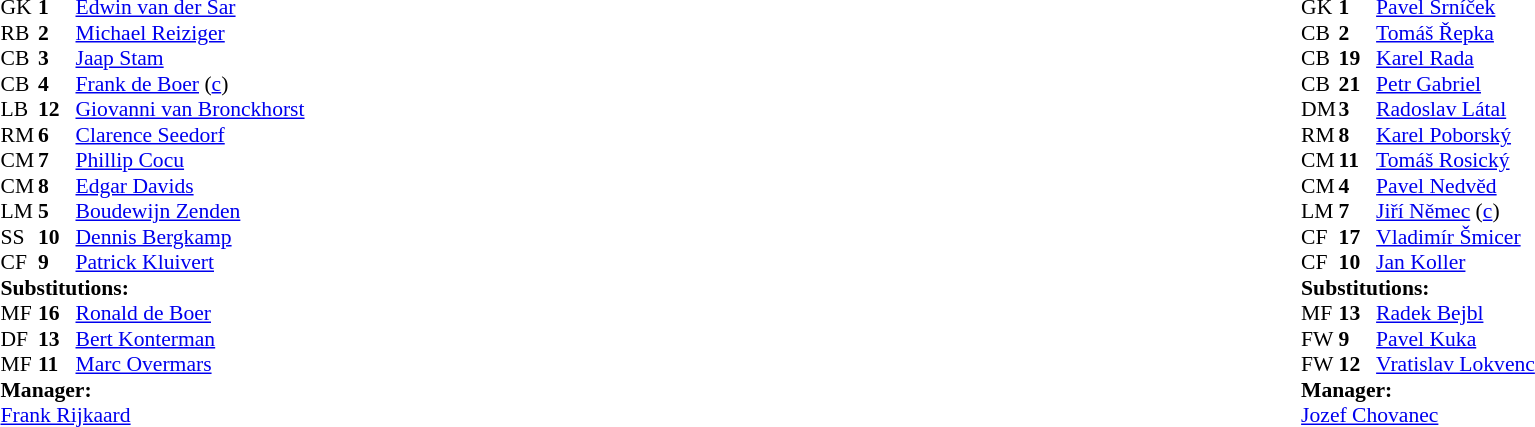<table style="width:100%;">
<tr>
<td style="vertical-align:top; width:40%;"><br><table style="font-size:90%" cellspacing="0" cellpadding="0">
<tr>
<th width="25"></th>
<th width="25"></th>
</tr>
<tr>
<td>GK</td>
<td><strong>1</strong></td>
<td><a href='#'>Edwin van der Sar</a></td>
</tr>
<tr>
<td>RB</td>
<td><strong>2</strong></td>
<td><a href='#'>Michael Reiziger</a></td>
</tr>
<tr>
<td>CB</td>
<td><strong>3</strong></td>
<td><a href='#'>Jaap Stam</a></td>
<td></td>
<td></td>
</tr>
<tr>
<td>CB</td>
<td><strong>4</strong></td>
<td><a href='#'>Frank de Boer</a> (<a href='#'>c</a>)</td>
<td></td>
</tr>
<tr>
<td>LB</td>
<td><strong>12</strong></td>
<td><a href='#'>Giovanni van Bronckhorst</a></td>
<td></td>
</tr>
<tr>
<td>RM</td>
<td><strong>6</strong></td>
<td><a href='#'>Clarence Seedorf</a></td>
<td></td>
<td></td>
</tr>
<tr>
<td>CM</td>
<td><strong>7</strong></td>
<td><a href='#'>Phillip Cocu</a></td>
</tr>
<tr>
<td>CM</td>
<td><strong>8</strong></td>
<td><a href='#'>Edgar Davids</a></td>
</tr>
<tr>
<td>LM</td>
<td><strong>5</strong></td>
<td><a href='#'>Boudewijn Zenden</a></td>
<td></td>
<td></td>
</tr>
<tr>
<td>SS</td>
<td><strong>10</strong></td>
<td><a href='#'>Dennis Bergkamp</a></td>
</tr>
<tr>
<td>CF</td>
<td><strong>9</strong></td>
<td><a href='#'>Patrick Kluivert</a></td>
</tr>
<tr>
<td colspan=3><strong>Substitutions:</strong></td>
</tr>
<tr>
<td>MF</td>
<td><strong>16</strong></td>
<td><a href='#'>Ronald de Boer</a></td>
<td></td>
<td></td>
</tr>
<tr>
<td>DF</td>
<td><strong>13</strong></td>
<td><a href='#'>Bert Konterman</a></td>
<td></td>
<td></td>
</tr>
<tr>
<td>MF</td>
<td><strong>11</strong></td>
<td><a href='#'>Marc Overmars</a></td>
<td></td>
<td></td>
</tr>
<tr>
<td colspan=3><strong>Manager:</strong></td>
</tr>
<tr>
<td colspan=3><a href='#'>Frank Rijkaard</a></td>
</tr>
</table>
</td>
<td valign="top"></td>
<td style="vertical-align:top; width:50%;"><br><table style="font-size:90%; margin:auto;" cellspacing="0" cellpadding="0">
<tr>
<th width=25></th>
<th width=25></th>
</tr>
<tr>
<td>GK</td>
<td><strong>1</strong></td>
<td><a href='#'>Pavel Srníček</a></td>
</tr>
<tr>
<td>CB</td>
<td><strong>2</strong></td>
<td><a href='#'>Tomáš Řepka</a></td>
<td></td>
</tr>
<tr>
<td>CB</td>
<td><strong>19</strong></td>
<td><a href='#'>Karel Rada</a></td>
</tr>
<tr>
<td>CB</td>
<td><strong>21</strong></td>
<td><a href='#'>Petr Gabriel</a></td>
</tr>
<tr>
<td>DM</td>
<td><strong>3</strong></td>
<td><a href='#'>Radoslav Látal</a></td>
<td></td>
<td></td>
</tr>
<tr>
<td>RM</td>
<td><strong>8</strong></td>
<td><a href='#'>Karel Poborský</a></td>
<td></td>
</tr>
<tr>
<td>CM</td>
<td><strong>11</strong></td>
<td><a href='#'>Tomáš Rosický</a></td>
</tr>
<tr>
<td>CM</td>
<td><strong>4</strong></td>
<td><a href='#'>Pavel Nedvěd</a></td>
<td></td>
<td></td>
</tr>
<tr>
<td>LM</td>
<td><strong>7</strong></td>
<td><a href='#'>Jiří Němec</a> (<a href='#'>c</a>)</td>
</tr>
<tr>
<td>CF</td>
<td><strong>17</strong></td>
<td><a href='#'>Vladimír Šmicer</a></td>
<td></td>
<td></td>
</tr>
<tr>
<td>CF</td>
<td><strong>10</strong></td>
<td><a href='#'>Jan Koller</a></td>
</tr>
<tr>
<td colspan=3><strong>Substitutions:</strong></td>
</tr>
<tr>
<td>MF</td>
<td><strong>13</strong></td>
<td><a href='#'>Radek Bejbl</a></td>
<td></td>
<td></td>
</tr>
<tr>
<td>FW</td>
<td><strong>9</strong></td>
<td><a href='#'>Pavel Kuka</a></td>
<td></td>
<td></td>
</tr>
<tr>
<td>FW</td>
<td><strong>12</strong></td>
<td><a href='#'>Vratislav Lokvenc</a></td>
<td></td>
<td></td>
</tr>
<tr>
<td colspan=3><strong>Manager:</strong></td>
</tr>
<tr>
<td colspan=3><a href='#'>Jozef Chovanec</a></td>
</tr>
</table>
</td>
</tr>
</table>
